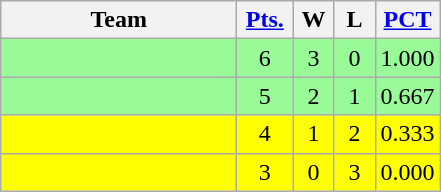<table class=wikitable>
<tr align=center>
<th width=150px>Team</th>
<th width=30px><a href='#'>Pts.</a></th>
<th width=20px>W</th>
<th width=20px>L</th>
<th><a href='#'>PCT</a></th>
</tr>
<tr align=center bgcolor="#98fb98">
<td align=left></td>
<td>6</td>
<td>3</td>
<td>0</td>
<td>1.000</td>
</tr>
<tr align=center bgcolor="#98fb98">
<td align=left></td>
<td>5</td>
<td>2</td>
<td>1</td>
<td>0.667</td>
</tr>
<tr align=center bgcolor="yellow">
<td align=left></td>
<td>4</td>
<td>1</td>
<td>2</td>
<td>0.333</td>
</tr>
<tr align=center bgcolor="yellow">
<td align=left></td>
<td>3</td>
<td>0</td>
<td>3</td>
<td>0.000</td>
</tr>
</table>
